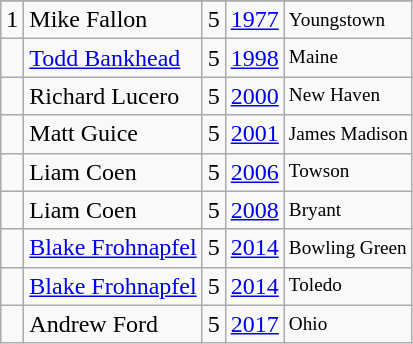<table class="wikitable">
<tr>
</tr>
<tr>
<td>1</td>
<td>Mike Fallon</td>
<td>5</td>
<td><a href='#'>1977</a></td>
<td style="font-size:80%;">Youngstown</td>
</tr>
<tr>
<td></td>
<td><a href='#'>Todd Bankhead</a></td>
<td>5</td>
<td><a href='#'>1998</a></td>
<td style="font-size:80%;">Maine</td>
</tr>
<tr>
<td></td>
<td>Richard Lucero</td>
<td>5</td>
<td><a href='#'>2000</a></td>
<td style="font-size:80%;">New Haven</td>
</tr>
<tr>
<td></td>
<td>Matt Guice</td>
<td>5</td>
<td><a href='#'>2001</a></td>
<td style="font-size:80%;">James Madison</td>
</tr>
<tr>
<td></td>
<td>Liam Coen</td>
<td>5</td>
<td><a href='#'>2006</a></td>
<td style="font-size:80%;">Towson</td>
</tr>
<tr>
<td></td>
<td>Liam Coen</td>
<td>5</td>
<td><a href='#'>2008</a></td>
<td style="font-size:80%;">Bryant</td>
</tr>
<tr>
<td></td>
<td><a href='#'>Blake Frohnapfel</a></td>
<td>5</td>
<td><a href='#'>2014</a></td>
<td style="font-size:80%;">Bowling Green</td>
</tr>
<tr>
<td></td>
<td><a href='#'>Blake Frohnapfel</a></td>
<td>5</td>
<td><a href='#'>2014</a></td>
<td style="font-size:80%;">Toledo</td>
</tr>
<tr>
<td></td>
<td>Andrew Ford</td>
<td>5</td>
<td><a href='#'>2017</a></td>
<td style="font-size:80%;">Ohio</td>
</tr>
</table>
